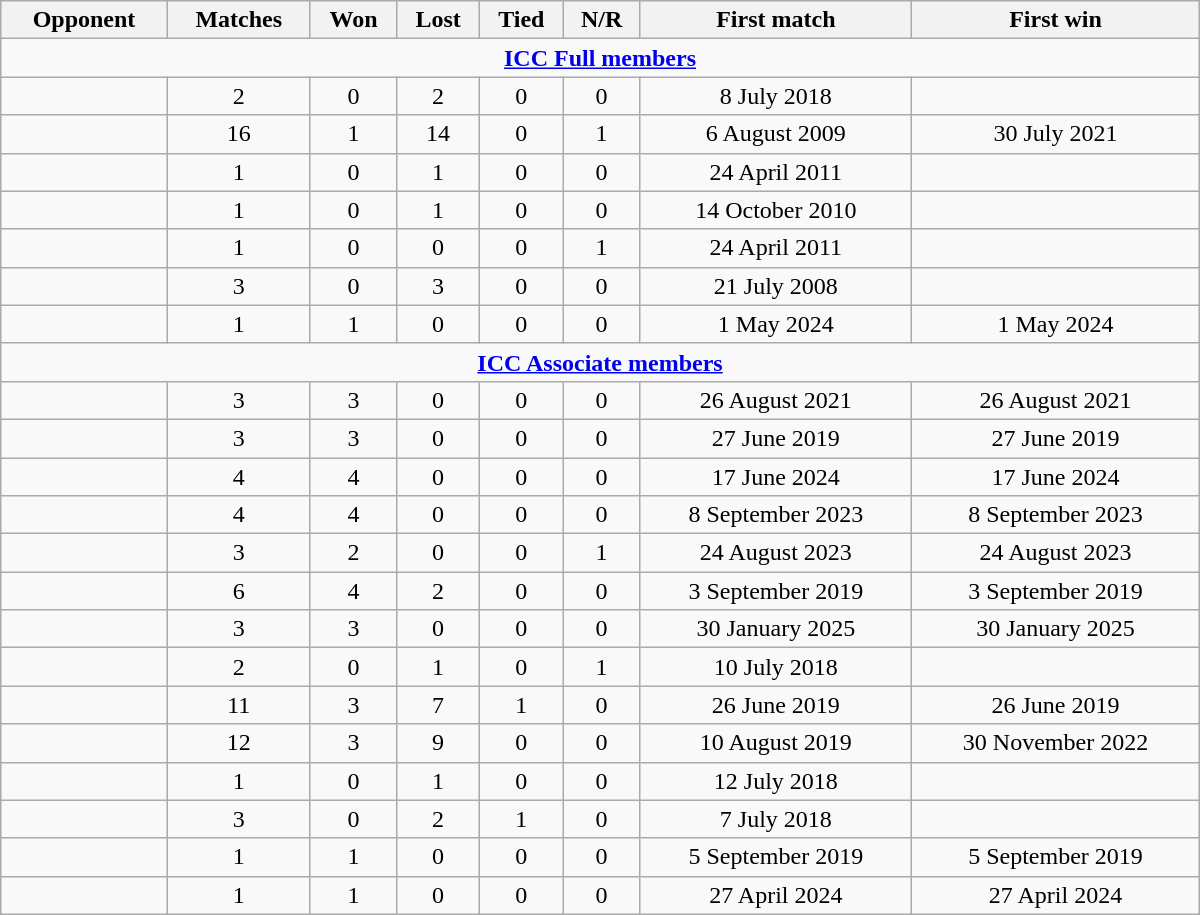<table class="wikitable plainrowheaders sortable" style="text-align:center;  width: 800px;">
<tr>
<th>Opponent</th>
<th>Matches</th>
<th>Won</th>
<th>Lost</th>
<th>Tied</th>
<th>N/R</th>
<th>First match</th>
<th>First win</th>
</tr>
<tr>
<td colspan="8" style="text-align: center;"><strong><a href='#'>ICC Full members</a></strong></td>
</tr>
<tr>
<td align=left></td>
<td>2</td>
<td>0</td>
<td>2</td>
<td>0</td>
<td>0</td>
<td>8 July 2018</td>
<td></td>
</tr>
<tr>
<td align=left></td>
<td>16</td>
<td>1</td>
<td>14</td>
<td>0</td>
<td>1</td>
<td>6 August 2009</td>
<td>30 July 2021</td>
</tr>
<tr>
<td align=left></td>
<td>1</td>
<td>0</td>
<td>1</td>
<td>0</td>
<td>0</td>
<td>24 April 2011</td>
<td></td>
</tr>
<tr>
<td align=left></td>
<td>1</td>
<td>0</td>
<td>1</td>
<td>0</td>
<td>0</td>
<td>14 October 2010</td>
<td></td>
</tr>
<tr>
<td align=left></td>
<td>1</td>
<td>0</td>
<td>0</td>
<td>0</td>
<td>1</td>
<td>24 April 2011</td>
<td></td>
</tr>
<tr>
<td align=left></td>
<td>3</td>
<td>0</td>
<td>3</td>
<td>0</td>
<td>0</td>
<td>21 July 2008</td>
<td></td>
</tr>
<tr>
<td align=left></td>
<td>1</td>
<td>1</td>
<td>0</td>
<td>0</td>
<td>0</td>
<td>1 May 2024</td>
<td>1 May 2024</td>
</tr>
<tr>
<td colspan="8" style="text-align: center;"><strong><a href='#'>ICC Associate members</a></strong></td>
</tr>
<tr>
<td align=left></td>
<td>3</td>
<td>3</td>
<td>0</td>
<td>0</td>
<td>0</td>
<td>26 August 2021</td>
<td>26 August 2021</td>
</tr>
<tr>
<td align=left></td>
<td>3</td>
<td>3</td>
<td>0</td>
<td>0</td>
<td>0</td>
<td>27 June 2019</td>
<td>27 June 2019</td>
</tr>
<tr>
<td align=left></td>
<td>4</td>
<td>4</td>
<td>0</td>
<td>0</td>
<td>0</td>
<td>17 June 2024</td>
<td>17 June 2024</td>
</tr>
<tr>
<td align=left></td>
<td>4</td>
<td>4</td>
<td>0</td>
<td>0</td>
<td>0</td>
<td>8 September 2023</td>
<td>8 September 2023</td>
</tr>
<tr>
<td align=left></td>
<td>3</td>
<td>2</td>
<td>0</td>
<td>0</td>
<td>1</td>
<td>24 August 2023</td>
<td>24 August 2023</td>
</tr>
<tr>
<td align=left></td>
<td>6</td>
<td>4</td>
<td>2</td>
<td>0</td>
<td>0</td>
<td>3 September 2019</td>
<td>3 September 2019</td>
</tr>
<tr>
<td align=left></td>
<td>3</td>
<td>3</td>
<td>0</td>
<td>0</td>
<td>0</td>
<td>30 January 2025</td>
<td>30 January 2025</td>
</tr>
<tr>
<td align=left></td>
<td>2</td>
<td>0</td>
<td>1</td>
<td>0</td>
<td>1</td>
<td>10 July 2018</td>
<td></td>
</tr>
<tr>
<td align=left></td>
<td>11</td>
<td>3</td>
<td>7</td>
<td>1</td>
<td>0</td>
<td>26 June 2019</td>
<td>26 June 2019</td>
</tr>
<tr>
<td align=left></td>
<td>12</td>
<td>3</td>
<td>9</td>
<td>0</td>
<td>0</td>
<td>10 August 2019</td>
<td>30 November 2022</td>
</tr>
<tr>
<td align=left></td>
<td>1</td>
<td>0</td>
<td>1</td>
<td>0</td>
<td>0</td>
<td>12 July 2018</td>
<td></td>
</tr>
<tr>
<td align=left></td>
<td>3</td>
<td>0</td>
<td>2</td>
<td>1</td>
<td>0</td>
<td>7 July 2018</td>
<td></td>
</tr>
<tr>
<td align=left></td>
<td>1</td>
<td>1</td>
<td>0</td>
<td>0</td>
<td>0</td>
<td>5 September 2019</td>
<td>5 September 2019</td>
</tr>
<tr>
<td align=left></td>
<td>1</td>
<td>1</td>
<td>0</td>
<td>0</td>
<td>0</td>
<td>27 April 2024</td>
<td>27 April 2024</td>
</tr>
</table>
